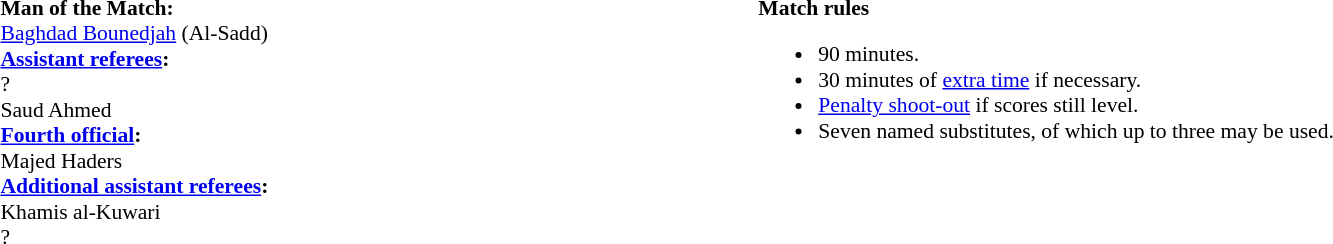<table width=100% style="font-size:90%">
<tr>
<td><br><strong>Man of the Match:</strong>
<br><a href='#'>Baghdad Bounedjah</a> (Al-Sadd)<br><strong><a href='#'>Assistant referees</a>:</strong>
<br>?
<br>Saud Ahmed
<br><strong><a href='#'>Fourth official</a>:</strong>
<br>Majed Haders
<br><strong><a href='#'>Additional assistant referees</a>:</strong>
<br>Khamis al-Kuwari
<br>?</td>
<td style="width:60%; vertical-align:top;"><br><strong>Match rules</strong><ul><li>90 minutes.</li><li>30 minutes of <a href='#'>extra time</a> if necessary.</li><li><a href='#'>Penalty shoot-out</a> if scores still level.</li><li>Seven named substitutes, of which up to three may be used.</li></ul></td>
</tr>
</table>
